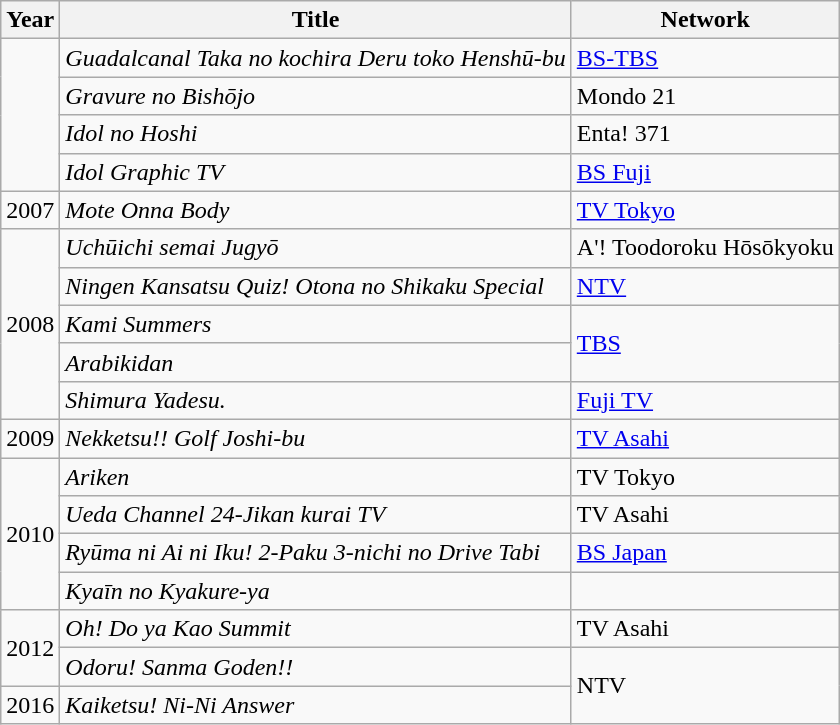<table class="wikitable">
<tr>
<th>Year</th>
<th>Title</th>
<th>Network</th>
</tr>
<tr>
<td rowspan="4"></td>
<td><em>Guadalcanal Taka no kochira Deru toko Henshū-bu</em></td>
<td><a href='#'>BS-TBS</a></td>
</tr>
<tr>
<td><em>Gravure no Bishōjo</em></td>
<td>Mondo 21</td>
</tr>
<tr>
<td><em>Idol no Hoshi</em></td>
<td>Enta! 371</td>
</tr>
<tr>
<td><em>Idol Graphic TV</em></td>
<td><a href='#'>BS Fuji</a></td>
</tr>
<tr>
<td>2007</td>
<td><em>Mote Onna Body</em></td>
<td><a href='#'>TV Tokyo</a></td>
</tr>
<tr>
<td rowspan="5">2008</td>
<td><em>Uchūichi semai Jugyō</em></td>
<td>A'! Toodoroku Hōsōkyoku</td>
</tr>
<tr>
<td><em>Ningen Kansatsu Quiz! Otona no Shikaku Special</em></td>
<td><a href='#'>NTV</a></td>
</tr>
<tr>
<td><em>Kami Summers</em></td>
<td rowspan="2"><a href='#'>TBS</a></td>
</tr>
<tr>
<td><em>Arabikidan</em></td>
</tr>
<tr>
<td><em>Shimura Yadesu.</em></td>
<td><a href='#'>Fuji TV</a></td>
</tr>
<tr>
<td>2009</td>
<td><em>Nekketsu!! Golf Joshi-bu</em></td>
<td><a href='#'>TV Asahi</a></td>
</tr>
<tr>
<td rowspan="4">2010</td>
<td><em>Ariken</em></td>
<td>TV Tokyo</td>
</tr>
<tr>
<td><em>Ueda Channel 24-Jikan kurai TV</em></td>
<td>TV Asahi</td>
</tr>
<tr>
<td><em>Ryūma ni Ai ni Iku! 2-Paku 3-nichi no Drive Tabi</em></td>
<td><a href='#'>BS Japan</a></td>
</tr>
<tr>
<td><em>Kyaīn no Kyakure-ya</em></td>
<td></td>
</tr>
<tr>
<td rowspan="2">2012</td>
<td><em>Oh! Do ya Kao Summit</em></td>
<td>TV Asahi</td>
</tr>
<tr>
<td><em>Odoru! Sanma Goden!!</em></td>
<td rowspan="2">NTV</td>
</tr>
<tr>
<td>2016</td>
<td><em>Kaiketsu! Ni-Ni Answer</em></td>
</tr>
</table>
